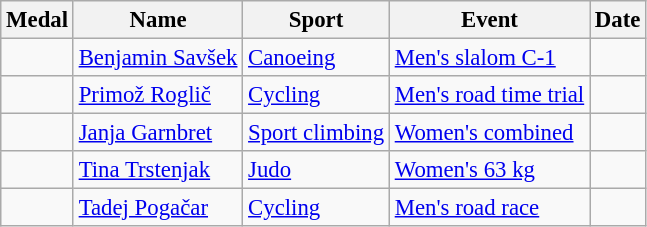<table class="wikitable sortable" style="font-size: 95%;">
<tr>
<th>Medal</th>
<th>Name</th>
<th>Sport</th>
<th>Event</th>
<th>Date</th>
</tr>
<tr>
<td></td>
<td><a href='#'>Benjamin Savšek</a></td>
<td><a href='#'>Canoeing</a></td>
<td><a href='#'>Men's slalom C-1</a></td>
<td></td>
</tr>
<tr>
<td></td>
<td><a href='#'>Primož Roglič</a></td>
<td><a href='#'>Cycling</a></td>
<td><a href='#'>Men's road time trial</a></td>
<td></td>
</tr>
<tr>
<td></td>
<td><a href='#'>Janja Garnbret</a></td>
<td><a href='#'>Sport climbing</a></td>
<td><a href='#'>Women's combined</a></td>
<td></td>
</tr>
<tr>
<td></td>
<td><a href='#'>Tina Trstenjak</a></td>
<td><a href='#'>Judo</a></td>
<td><a href='#'>Women's 63 kg</a></td>
<td></td>
</tr>
<tr>
<td></td>
<td><a href='#'>Tadej Pogačar</a></td>
<td><a href='#'>Cycling</a></td>
<td><a href='#'>Men's road race</a></td>
<td></td>
</tr>
</table>
